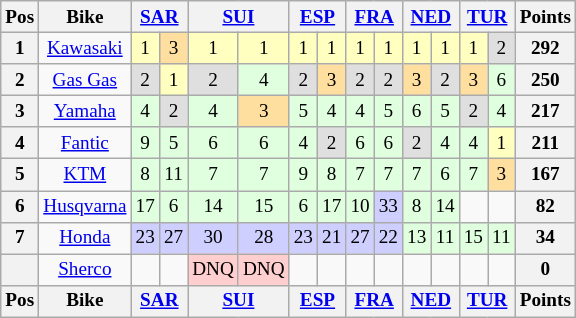<table class="wikitable" style="font-size: 80%; text-align:center">
<tr valign="top">
<th valign="middle">Pos</th>
<th valign="middle">Bike</th>
<th colspan=2><a href='#'>SAR</a><br></th>
<th colspan=2><a href='#'>SUI</a><br></th>
<th colspan=2><a href='#'>ESP</a><br></th>
<th colspan=2><a href='#'>FRA</a><br></th>
<th colspan=2><a href='#'>NED</a><br></th>
<th colspan=2><a href='#'>TUR</a><br></th>
<th valign="middle">Points</th>
</tr>
<tr>
<th>1</th>
<td><a href='#'>Kawasaki</a></td>
<td style="background:#ffffbf;">1</td>
<td style="background:#ffdf9f;">3</td>
<td style="background:#ffffbf;">1</td>
<td style="background:#ffffbf;">1</td>
<td style="background:#ffffbf;">1</td>
<td style="background:#ffffbf;">1</td>
<td style="background:#ffffbf;">1</td>
<td style="background:#ffffbf;">1</td>
<td style="background:#ffffbf;">1</td>
<td style="background:#ffffbf;">1</td>
<td style="background:#ffffbf;">1</td>
<td style="background:#dfdfdf;">2</td>
<th>292</th>
</tr>
<tr>
<th>2</th>
<td><a href='#'>Gas Gas</a></td>
<td style="background:#dfdfdf;">2</td>
<td style="background:#ffffbf;">1</td>
<td style="background:#dfdfdf;">2</td>
<td style="background:#dfffdf;">4</td>
<td style="background:#dfdfdf;">2</td>
<td style="background:#ffdf9f;">3</td>
<td style="background:#dfdfdf;">2</td>
<td style="background:#dfdfdf;">2</td>
<td style="background:#ffdf9f;">3</td>
<td style="background:#dfdfdf;">2</td>
<td style="background:#ffdf9f;">3</td>
<td style="background:#dfffdf;">6</td>
<th>250</th>
</tr>
<tr>
<th>3</th>
<td><a href='#'>Yamaha</a></td>
<td style="background:#dfffdf;">4</td>
<td style="background:#dfdfdf;">2</td>
<td style="background:#dfffdf;">4</td>
<td style="background:#ffdf9f;">3</td>
<td style="background:#dfffdf;">5</td>
<td style="background:#dfffdf;">4</td>
<td style="background:#dfffdf;">4</td>
<td style="background:#dfffdf;">5</td>
<td style="background:#dfffdf;">6</td>
<td style="background:#dfffdf;">5</td>
<td style="background:#dfdfdf;">2</td>
<td style="background:#dfffdf;">4</td>
<th>217</th>
</tr>
<tr>
<th>4</th>
<td><a href='#'>Fantic</a></td>
<td style="background:#dfffdf;">9</td>
<td style="background:#dfffdf;">5</td>
<td style="background:#dfffdf;">6</td>
<td style="background:#dfffdf;">6</td>
<td style="background:#dfffdf;">4</td>
<td style="background:#dfdfdf;">2</td>
<td style="background:#dfffdf;">6</td>
<td style="background:#dfffdf;">6</td>
<td style="background:#dfdfdf;">2</td>
<td style="background:#dfffdf;">4</td>
<td style="background:#dfffdf;">4</td>
<td style="background:#ffffbf;">1</td>
<th>211</th>
</tr>
<tr>
<th>5</th>
<td><a href='#'>KTM</a></td>
<td style="background:#dfffdf;">8</td>
<td style="background:#dfffdf;">11</td>
<td style="background:#dfffdf;">7</td>
<td style="background:#dfffdf;">7</td>
<td style="background:#dfffdf;">9</td>
<td style="background:#dfffdf;">8</td>
<td style="background:#dfffdf;">7</td>
<td style="background:#dfffdf;">7</td>
<td style="background:#dfffdf;">7</td>
<td style="background:#dfffdf;">6</td>
<td style="background:#dfffdf;">7</td>
<td style="background:#ffdf9f;">3</td>
<th>167</th>
</tr>
<tr>
<th>6</th>
<td><a href='#'>Husqvarna</a></td>
<td style="background:#dfffdf;">17</td>
<td style="background:#dfffdf;">6</td>
<td style="background:#dfffdf;">14</td>
<td style="background:#dfffdf;">15</td>
<td style="background:#dfffdf;">6</td>
<td style="background:#dfffdf;">17</td>
<td style="background:#dfffdf;">10</td>
<td style="background:#cfcfff;">33</td>
<td style="background:#dfffdf;">8</td>
<td style="background:#dfffdf;">14</td>
<td></td>
<td></td>
<th>82</th>
</tr>
<tr>
<th>7</th>
<td><a href='#'>Honda</a></td>
<td style="background:#cfcfff;">23</td>
<td style="background:#cfcfff;">27</td>
<td style="background:#cfcfff;">30</td>
<td style="background:#cfcfff;">28</td>
<td style="background:#cfcfff;">23</td>
<td style="background:#cfcfff;">21</td>
<td style="background:#cfcfff;">27</td>
<td style="background:#cfcfff;">22</td>
<td style="background:#dfffdf;">13</td>
<td style="background:#dfffdf;">11</td>
<td style="background:#dfffdf;">15</td>
<td style="background:#dfffdf;">11</td>
<th>34</th>
</tr>
<tr>
<th></th>
<td><a href='#'>Sherco</a></td>
<td></td>
<td></td>
<td style="background:#ffcfcf;">DNQ</td>
<td style="background:#ffcfcf;">DNQ</td>
<td></td>
<td></td>
<td></td>
<td></td>
<td></td>
<td></td>
<td></td>
<td></td>
<th>0</th>
</tr>
<tr valign="top">
<th valign="middle">Pos</th>
<th valign="middle">Bike</th>
<th colspan=2><a href='#'>SAR</a><br></th>
<th colspan=2><a href='#'>SUI</a><br></th>
<th colspan=2><a href='#'>ESP</a><br></th>
<th colspan=2><a href='#'>FRA</a><br></th>
<th colspan=2><a href='#'>NED</a><br></th>
<th colspan=2><a href='#'>TUR</a><br></th>
<th valign="middle">Points</th>
</tr>
</table>
